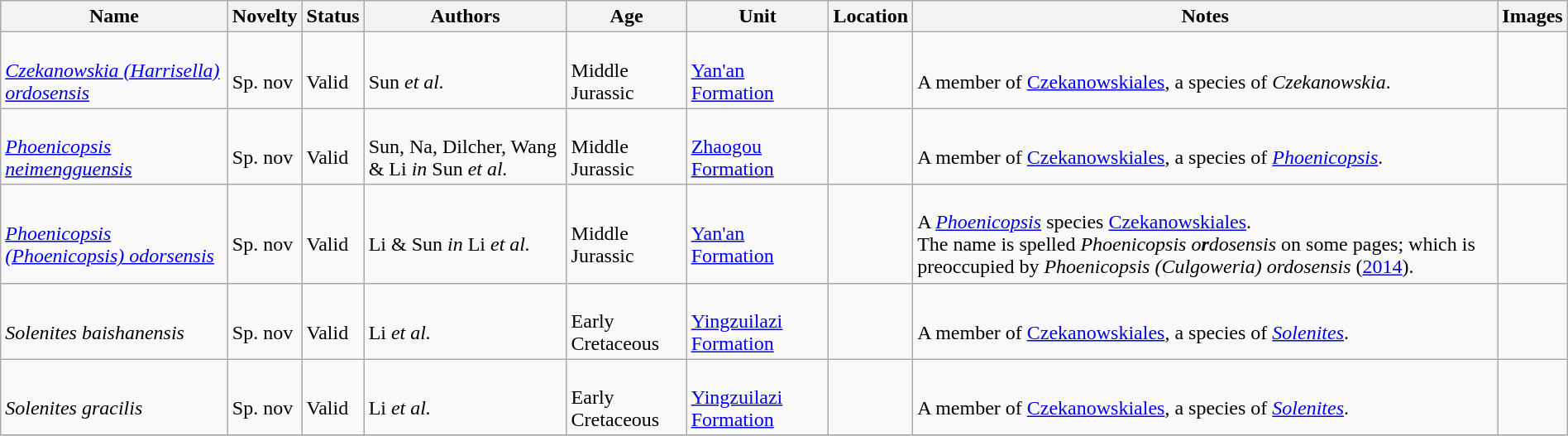<table class="wikitable sortable" align="center" width="100%">
<tr>
<th>Name</th>
<th>Novelty</th>
<th>Status</th>
<th>Authors</th>
<th>Age</th>
<th>Unit</th>
<th>Location</th>
<th>Notes</th>
<th>Images</th>
</tr>
<tr>
<td><br><em><a href='#'>Czekanowskia (Harrisella) ordosensis</a></em></td>
<td><br>Sp. nov</td>
<td><br>Valid</td>
<td><br>Sun <em>et al.</em></td>
<td><br>Middle Jurassic</td>
<td><br><a href='#'>Yan'an Formation</a></td>
<td><br></td>
<td><br>A member of <a href='#'>Czekanowskiales</a>, a species of <em>Czekanowskia</em>.</td>
<td></td>
</tr>
<tr>
<td><br><em><a href='#'>Phoenicopsis neimengguensis</a></em></td>
<td><br>Sp. nov</td>
<td><br>Valid</td>
<td><br>Sun, Na, Dilcher, Wang & Li <em>in</em> Sun <em>et al.</em></td>
<td><br>Middle Jurassic</td>
<td><br><a href='#'>Zhaogou Formation</a></td>
<td><br></td>
<td><br>A member of <a href='#'>Czekanowskiales</a>, a species of <em><a href='#'>Phoenicopsis</a></em>.</td>
<td></td>
</tr>
<tr>
<td><br><em><a href='#'>Phoenicopsis (Phoenicopsis) odorsensis</a></em></td>
<td><br>Sp. nov</td>
<td><br>Valid</td>
<td><br>Li & Sun <em>in</em> Li <em>et al.</em></td>
<td><br>Middle Jurassic</td>
<td><br><a href='#'>Yan'an Formation</a></td>
<td><br></td>
<td><br>A <em><a href='#'>Phoenicopsis</a></em> species <a href='#'>Czekanowskiales</a>.<br> The name is spelled <em>Phoenicopsis o<strong>r</strong>dosensis</em> on some pages; which is preoccupied by <em>Phoenicopsis (Culgoweria) ordosensis</em> (<a href='#'>2014</a>).</td>
<td></td>
</tr>
<tr>
<td><br><em>Solenites baishanensis</em></td>
<td><br>Sp. nov</td>
<td><br>Valid</td>
<td><br>Li <em>et al.</em></td>
<td><br>Early Cretaceous</td>
<td><br><a href='#'>Yingzuilazi Formation</a></td>
<td><br></td>
<td><br>A member of <a href='#'>Czekanowskiales</a>, a species of <em><a href='#'>Solenites</a></em>.</td>
<td></td>
</tr>
<tr>
<td><br><em>Solenites gracilis</em></td>
<td><br>Sp. nov</td>
<td><br>Valid</td>
<td><br>Li <em>et al.</em></td>
<td><br>Early Cretaceous</td>
<td><br><a href='#'>Yingzuilazi Formation</a></td>
<td><br></td>
<td><br>A member of <a href='#'>Czekanowskiales</a>, a species of <em><a href='#'>Solenites</a></em>.</td>
<td></td>
</tr>
<tr>
</tr>
</table>
